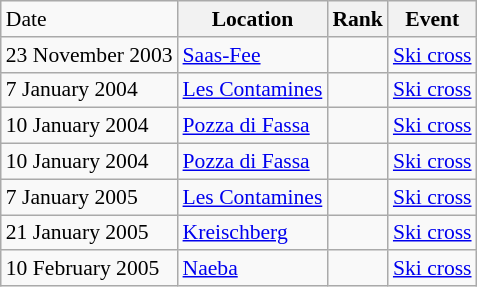<table class="wikitable sortable" style="font-size:90%" style="text-align:center">
<tr>
<td>Date</td>
<th>Location</th>
<th>Rank</th>
<th>Event</th>
</tr>
<tr>
<td>23 November 2003</td>
<td><a href='#'>Saas-Fee</a></td>
<td></td>
<td><a href='#'>Ski cross</a></td>
</tr>
<tr>
<td>7 January 2004</td>
<td><a href='#'>Les Contamines</a></td>
<td></td>
<td><a href='#'>Ski cross</a></td>
</tr>
<tr>
<td>10 January 2004</td>
<td><a href='#'>Pozza di Fassa</a></td>
<td></td>
<td><a href='#'>Ski cross</a></td>
</tr>
<tr>
<td>10 January 2004</td>
<td><a href='#'>Pozza di Fassa</a></td>
<td></td>
<td><a href='#'>Ski cross</a></td>
</tr>
<tr>
<td>7 January 2005</td>
<td><a href='#'>Les Contamines</a></td>
<td></td>
<td><a href='#'>Ski cross</a></td>
</tr>
<tr>
<td>21 January 2005</td>
<td><a href='#'>Kreischberg</a></td>
<td></td>
<td><a href='#'>Ski cross</a></td>
</tr>
<tr>
<td>10 February 2005</td>
<td><a href='#'>Naeba</a></td>
<td></td>
<td><a href='#'>Ski cross</a></td>
</tr>
</table>
